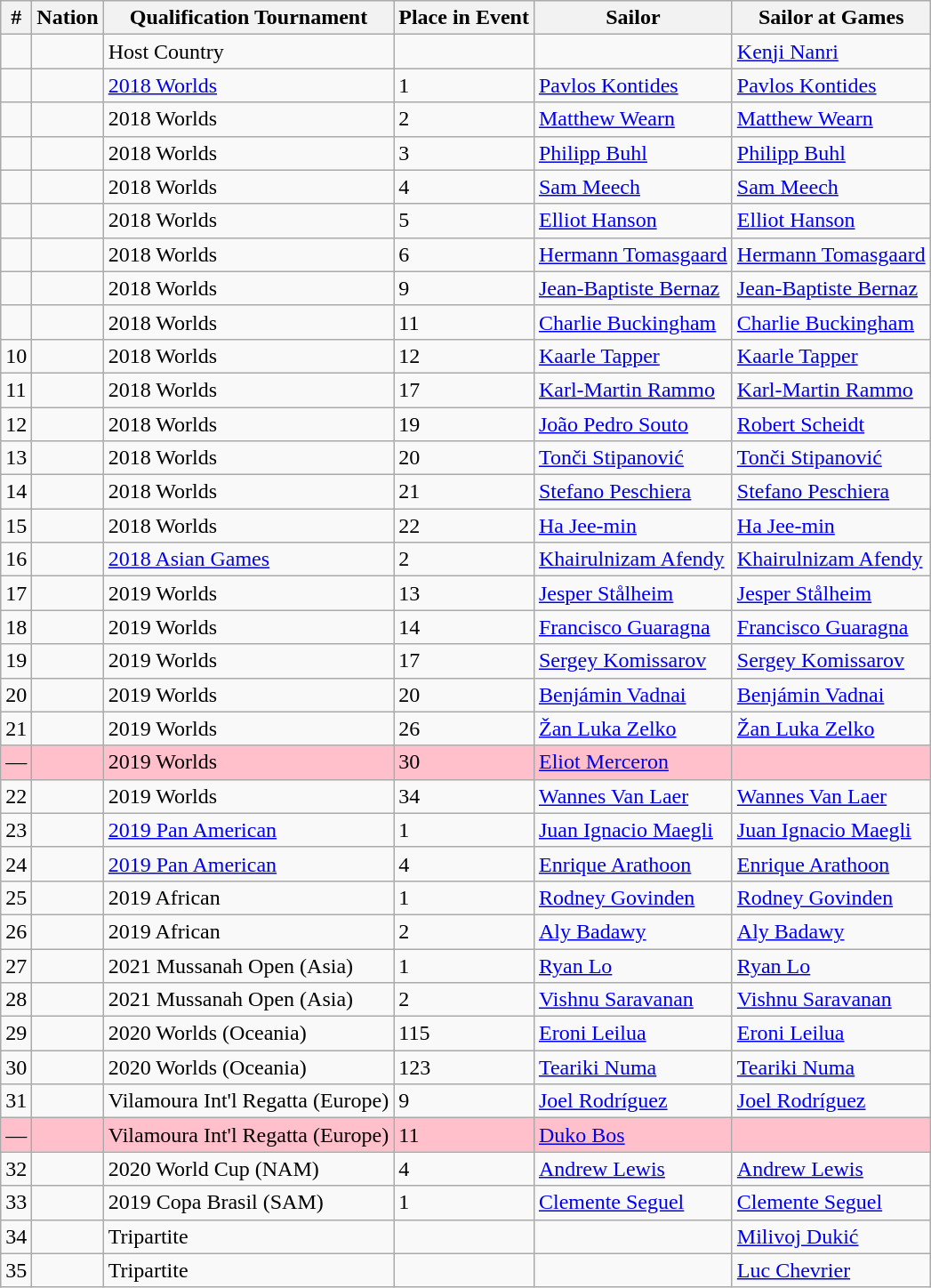<table class="sortable wikitable">
<tr>
<th>#</th>
<th>Nation</th>
<th>Qualification Tournament</th>
<th>Place in Event</th>
<th>Sailor</th>
<th>Sailor at Games</th>
</tr>
<tr>
<td></td>
<td></td>
<td>Host Country</td>
<td></td>
<td></td>
<td><a href='#'>Kenji Nanri</a></td>
</tr>
<tr>
<td></td>
<td></td>
<td><a href='#'>2018 Worlds</a></td>
<td>1</td>
<td><a href='#'>Pavlos Kontides</a></td>
<td><a href='#'>Pavlos Kontides</a></td>
</tr>
<tr>
<td></td>
<td></td>
<td>2018 Worlds</td>
<td>2</td>
<td><a href='#'>Matthew Wearn</a></td>
<td><a href='#'>Matthew Wearn</a></td>
</tr>
<tr>
<td></td>
<td></td>
<td>2018 Worlds</td>
<td>3</td>
<td><a href='#'>Philipp Buhl</a></td>
<td><a href='#'>Philipp Buhl</a></td>
</tr>
<tr>
<td></td>
<td></td>
<td>2018 Worlds</td>
<td>4</td>
<td><a href='#'>Sam Meech</a></td>
<td><a href='#'>Sam Meech</a></td>
</tr>
<tr>
<td></td>
<td></td>
<td>2018 Worlds</td>
<td>5</td>
<td><a href='#'>Elliot Hanson</a></td>
<td><a href='#'>Elliot Hanson</a></td>
</tr>
<tr>
<td></td>
<td></td>
<td>2018 Worlds</td>
<td>6</td>
<td><a href='#'>Hermann Tomasgaard</a></td>
<td><a href='#'>Hermann Tomasgaard</a></td>
</tr>
<tr>
<td></td>
<td></td>
<td>2018 Worlds</td>
<td>9</td>
<td><a href='#'>Jean-Baptiste Bernaz</a></td>
<td><a href='#'>Jean-Baptiste Bernaz</a></td>
</tr>
<tr>
<td></td>
<td></td>
<td>2018 Worlds</td>
<td>11</td>
<td><a href='#'>Charlie Buckingham</a></td>
<td><a href='#'>Charlie Buckingham</a></td>
</tr>
<tr>
<td>10</td>
<td></td>
<td>2018 Worlds</td>
<td>12</td>
<td><a href='#'>Kaarle Tapper</a></td>
<td><a href='#'>Kaarle Tapper</a></td>
</tr>
<tr>
<td>11</td>
<td></td>
<td>2018 Worlds</td>
<td>17</td>
<td><a href='#'>Karl-Martin Rammo</a></td>
<td><a href='#'>Karl-Martin Rammo</a></td>
</tr>
<tr>
<td>12</td>
<td></td>
<td>2018 Worlds</td>
<td>19</td>
<td><a href='#'>João Pedro Souto</a></td>
<td><a href='#'>Robert Scheidt</a></td>
</tr>
<tr>
<td>13</td>
<td></td>
<td>2018 Worlds</td>
<td>20</td>
<td><a href='#'>Tonči Stipanović</a></td>
<td><a href='#'>Tonči Stipanović</a></td>
</tr>
<tr>
<td>14</td>
<td></td>
<td>2018 Worlds</td>
<td>21</td>
<td><a href='#'>Stefano Peschiera</a></td>
<td><a href='#'>Stefano Peschiera</a></td>
</tr>
<tr>
<td>15</td>
<td></td>
<td>2018 Worlds</td>
<td>22</td>
<td><a href='#'>Ha Jee-min</a></td>
<td><a href='#'>Ha Jee-min</a></td>
</tr>
<tr>
<td>16</td>
<td></td>
<td><a href='#'>2018 Asian Games</a></td>
<td>2</td>
<td><a href='#'>Khairulnizam Afendy</a></td>
<td><a href='#'>Khairulnizam Afendy</a></td>
</tr>
<tr>
<td>17</td>
<td></td>
<td>2019 Worlds</td>
<td>13</td>
<td><a href='#'>Jesper Stålheim</a></td>
<td><a href='#'>Jesper Stålheim</a></td>
</tr>
<tr>
<td>18</td>
<td></td>
<td>2019 Worlds</td>
<td>14</td>
<td><a href='#'>Francisco Guaragna</a></td>
<td><a href='#'>Francisco Guaragna</a></td>
</tr>
<tr>
<td>19</td>
<td></td>
<td>2019 Worlds</td>
<td>17</td>
<td><a href='#'>Sergey Komissarov</a></td>
<td><a href='#'>Sergey Komissarov</a></td>
</tr>
<tr>
<td>20</td>
<td></td>
<td>2019 Worlds</td>
<td>20</td>
<td><a href='#'>Benjámin Vadnai</a></td>
<td><a href='#'>Benjámin Vadnai</a></td>
</tr>
<tr>
<td>21</td>
<td></td>
<td>2019 Worlds</td>
<td>26</td>
<td><a href='#'>Žan Luka Zelko</a></td>
<td><a href='#'>Žan Luka Zelko</a></td>
</tr>
<tr style="background:pink;">
<td>—</td>
<td></td>
<td>2019 Worlds</td>
<td>30</td>
<td><a href='#'>Eliot Merceron</a></td>
<td></td>
</tr>
<tr>
<td>22</td>
<td></td>
<td>2019 Worlds</td>
<td>34</td>
<td><a href='#'>Wannes Van Laer</a></td>
<td><a href='#'>Wannes Van Laer</a></td>
</tr>
<tr>
<td>23</td>
<td></td>
<td><a href='#'>2019 Pan American</a></td>
<td>1</td>
<td><a href='#'>Juan Ignacio Maegli</a></td>
<td><a href='#'>Juan Ignacio Maegli</a></td>
</tr>
<tr>
<td>24</td>
<td></td>
<td><a href='#'>2019 Pan American</a></td>
<td>4</td>
<td><a href='#'>Enrique Arathoon</a></td>
<td><a href='#'>Enrique Arathoon</a></td>
</tr>
<tr>
<td>25</td>
<td></td>
<td>2019 African</td>
<td>1</td>
<td><a href='#'>Rodney Govinden</a></td>
<td><a href='#'>Rodney Govinden</a></td>
</tr>
<tr>
<td>26</td>
<td></td>
<td>2019 African</td>
<td>2</td>
<td><a href='#'>Aly Badawy</a></td>
<td><a href='#'>Aly Badawy</a></td>
</tr>
<tr>
<td>27</td>
<td></td>
<td>2021 Mussanah Open (Asia)</td>
<td>1</td>
<td><a href='#'>Ryan Lo</a></td>
<td><a href='#'>Ryan Lo</a></td>
</tr>
<tr>
<td>28</td>
<td></td>
<td>2021 Mussanah Open (Asia)</td>
<td>2</td>
<td><a href='#'>Vishnu Saravanan</a></td>
<td><a href='#'>Vishnu Saravanan</a></td>
</tr>
<tr>
<td>29</td>
<td></td>
<td>2020 Worlds (Oceania)</td>
<td>115</td>
<td><a href='#'>Eroni Leilua</a></td>
<td><a href='#'>Eroni Leilua</a></td>
</tr>
<tr>
<td>30</td>
<td></td>
<td>2020 Worlds (Oceania)</td>
<td>123</td>
<td><a href='#'>Teariki Numa</a></td>
<td><a href='#'>Teariki Numa</a></td>
</tr>
<tr>
<td>31</td>
<td></td>
<td>Vilamoura Int'l Regatta (Europe)</td>
<td>9</td>
<td><a href='#'>Joel Rodríguez</a></td>
<td><a href='#'>Joel Rodríguez</a></td>
</tr>
<tr style="background:pink;">
<td>—</td>
<td></td>
<td>Vilamoura Int'l Regatta (Europe)</td>
<td>11</td>
<td><a href='#'>Duko Bos</a></td>
<td></td>
</tr>
<tr>
<td>32</td>
<td></td>
<td>2020 World Cup (NAM)</td>
<td>4</td>
<td><a href='#'>Andrew Lewis</a></td>
<td><a href='#'>Andrew Lewis</a></td>
</tr>
<tr>
<td>33</td>
<td></td>
<td>2019 Copa Brasil (SAM)</td>
<td>1</td>
<td><a href='#'>Clemente Seguel</a></td>
<td><a href='#'>Clemente Seguel</a></td>
</tr>
<tr>
<td>34</td>
<td></td>
<td>Tripartite</td>
<td></td>
<td></td>
<td><a href='#'>Milivoj Dukić</a></td>
</tr>
<tr>
<td>35</td>
<td></td>
<td>Tripartite</td>
<td></td>
<td></td>
<td><a href='#'>Luc Chevrier</a></td>
</tr>
</table>
